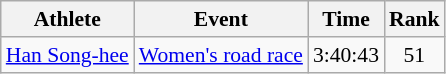<table class=wikitable style="font-size:90%">
<tr>
<th>Athlete</th>
<th>Event</th>
<th>Time</th>
<th>Rank</th>
</tr>
<tr align=center>
<td align=left><a href='#'>Han Song-hee</a></td>
<td align=left><a href='#'>Women's road race</a></td>
<td>3:40:43</td>
<td>51</td>
</tr>
</table>
